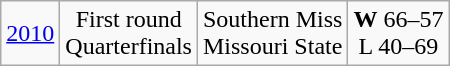<table class="wikitable">
<tr align="center">
<td><a href='#'>2010</a></td>
<td>First round<br>Quarterfinals</td>
<td>Southern Miss<br>Missouri State</td>
<td><strong>W</strong> 66–57<br>L 40–69</td>
</tr>
</table>
